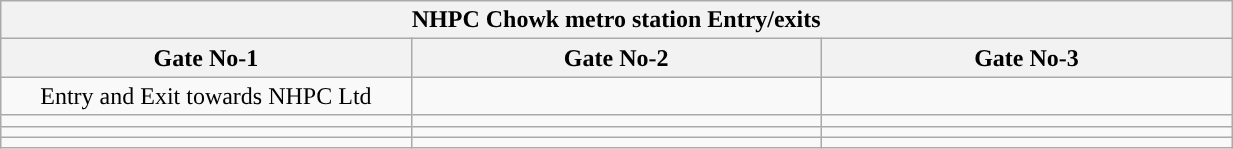<table class="wikitable" style="text-align: center;" width="65%">
<tr>
<th align="center" colspan="5" style="background:#"><span>NHPC Chowk metro station Entry/exits</span></th>
</tr>
<tr>
<th style="width:15%;">Gate No-1</th>
<th style="width:15%;">Gate No-2</th>
<th style="width:15%;">Gate No-3</th>
</tr>
<tr>
<td>Entry and Exit towards NHPC Ltd</td>
<td></td>
<td></td>
</tr>
<tr>
<td></td>
<td></td>
<td></td>
</tr>
<tr>
<td></td>
<td></td>
<td></td>
</tr>
<tr>
<td></td>
<td></td>
<td></td>
</tr>
</table>
